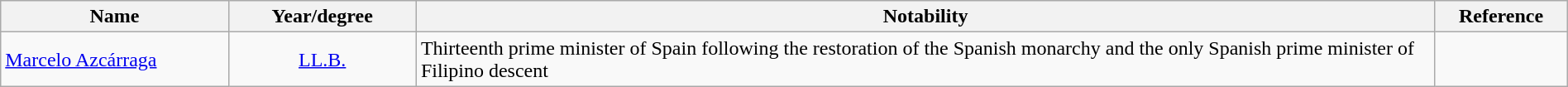<table class="wikitable sortable" style="width:100%;">
<tr>
<th style="width:*;">Name</th>
<th style="width:12%;">Year/degree</th>
<th style="width:65%;" class="unsortable">Notability</th>
<th style="width:*;" class="unsortable">Reference</th>
</tr>
<tr>
<td><a href='#'>Marcelo Azcárraga</a></td>
<td align=center><a href='#'>LL.B.</a></td>
<td>Thirteenth prime minister of Spain following the restoration of the Spanish monarchy and the only Spanish prime minister of Filipino descent</td>
<td align=center></td>
</tr>
</table>
